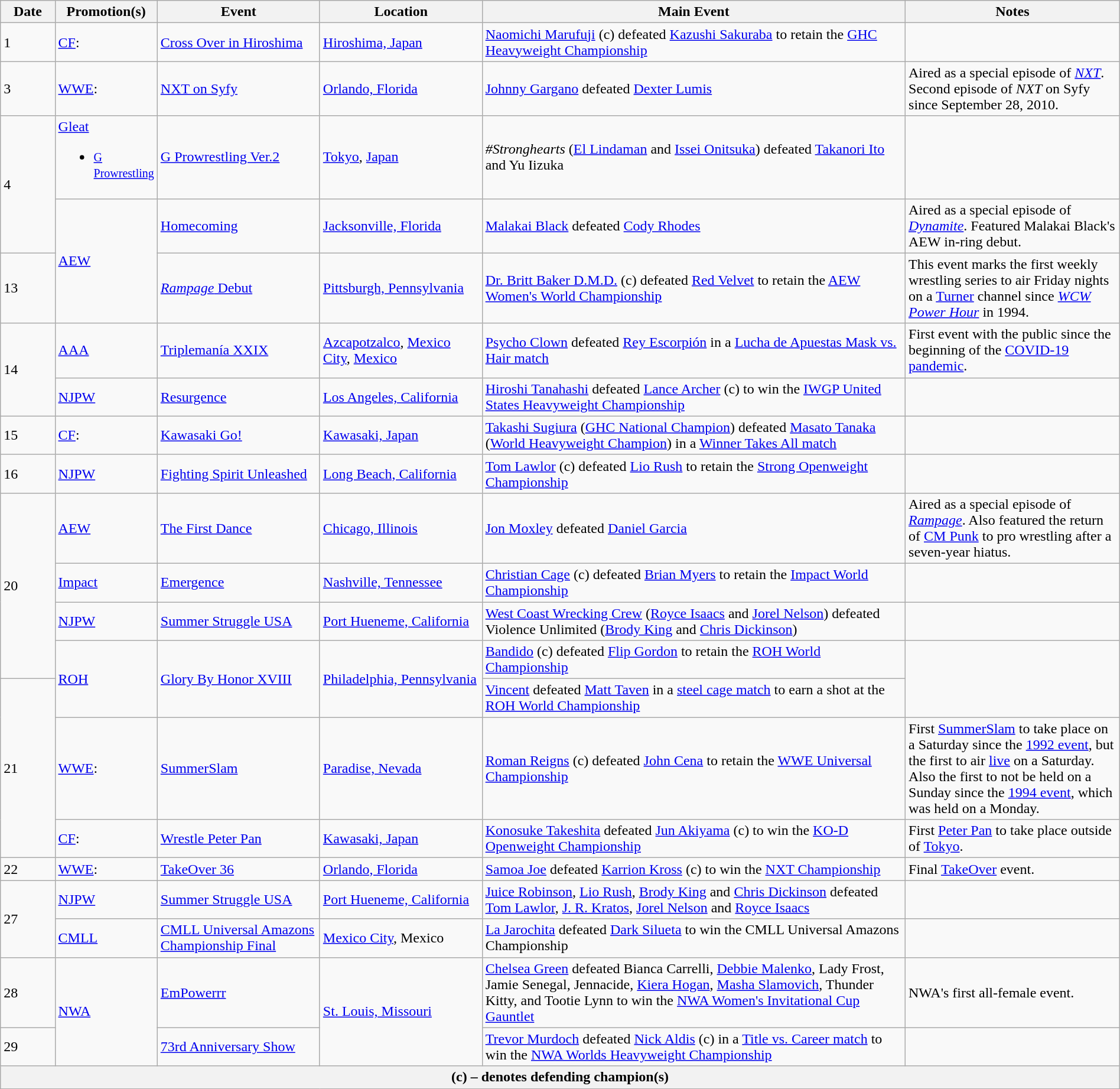<table class="wikitable" style="width:100%;">
<tr>
<th style="width:5%;">Date</th>
<th style="width:5%;">Promotion(s)</th>
<th style="width:15%;">Event</th>
<th style="width:15%;">Location</th>
<th style="width:40%;">Main Event</th>
<th style="width:20%;">Notes</th>
</tr>
<tr>
<td>1</td>
<td><a href='#'>CF</a>:</td>
<td><a href='#'>Cross Over in Hiroshima</a></td>
<td><a href='#'>Hiroshima, Japan</a></td>
<td><a href='#'>Naomichi Marufuji</a> (c) defeated <a href='#'>Kazushi Sakuraba</a> to retain the <a href='#'>GHC Heavyweight Championship</a></td>
<td></td>
</tr>
<tr>
<td>3</td>
<td><a href='#'>WWE</a>:</td>
<td><a href='#'>NXT on Syfy</a><br></td>
<td><a href='#'>Orlando, Florida</a></td>
<td><a href='#'>Johnny Gargano</a> defeated <a href='#'>Dexter Lumis</a></td>
<td>Aired as a special episode of <em><a href='#'>NXT</a></em>. Second episode of <em>NXT</em> on Syfy since September 28, 2010.</td>
</tr>
<tr>
<td rowspan="2">4</td>
<td><a href='#'>Gleat</a><br><ul><li><small><a href='#'>G Prowrestling</a></small></li></ul></td>
<td><a href='#'>G Prowrestling Ver.2</a></td>
<td><a href='#'>Tokyo</a>, <a href='#'>Japan</a></td>
<td><em>#Stronghearts</em> (<a href='#'>El Lindaman</a> and <a href='#'>Issei Onitsuka</a>) defeated <a href='#'>Takanori Ito</a> and Yu Iizuka</td>
<td></td>
</tr>
<tr>
<td rowspan="2"><a href='#'>AEW</a></td>
<td><a href='#'>Homecoming</a></td>
<td><a href='#'>Jacksonville, Florida</a></td>
<td><a href='#'>Malakai Black</a> defeated <a href='#'>Cody Rhodes</a></td>
<td>Aired as a special episode of <em><a href='#'>Dynamite</a></em>. Featured Malakai Black's AEW in-ring debut.</td>
</tr>
<tr>
<td>13</td>
<td><a href='#'><em>Rampage</em> Debut</a></td>
<td><a href='#'>Pittsburgh, Pennsylvania</a></td>
<td><a href='#'>Dr. Britt Baker D.M.D.</a> (c) defeated <a href='#'>Red Velvet</a> to retain the <a href='#'>AEW Women's World Championship</a></td>
<td>This event marks the first weekly wrestling series to air Friday nights on a <a href='#'>Turner</a> channel since <em><a href='#'>WCW Power Hour</a></em> in 1994.</td>
</tr>
<tr>
<td rowspan=2>14</td>
<td><a href='#'>AAA</a></td>
<td><a href='#'>Triplemanía XXIX</a></td>
<td><a href='#'>Azcapotzalco</a>, <a href='#'>Mexico City</a>, <a href='#'>Mexico</a></td>
<td><a href='#'>Psycho Clown</a> defeated <a href='#'>Rey Escorpión</a> in a <a href='#'>Lucha de Apuestas Mask vs. Hair match</a></td>
<td>First event with the public since the beginning of the <a href='#'>COVID-19 pandemic</a>.</td>
</tr>
<tr>
<td><a href='#'>NJPW</a></td>
<td><a href='#'>Resurgence</a></td>
<td><a href='#'>Los Angeles, California</a></td>
<td><a href='#'>Hiroshi Tanahashi</a> defeated <a href='#'>Lance Archer</a> (c) to win the <a href='#'>IWGP United States Heavyweight Championship</a></td>
<td></td>
</tr>
<tr>
<td>15</td>
<td><a href='#'>CF</a>:</td>
<td><a href='#'>Kawasaki Go!</a></td>
<td><a href='#'>Kawasaki, Japan</a></td>
<td><a href='#'>Takashi Sugiura</a> (<a href='#'>GHC National Champion</a>) defeated <a href='#'>Masato Tanaka</a> (<a href='#'>World Heavyweight Champion</a>) in a <a href='#'>Winner Takes All match</a></td>
<td></td>
</tr>
<tr>
<td>16</td>
<td><a href='#'>NJPW</a></td>
<td><a href='#'>Fighting Spirit Unleashed</a></td>
<td><a href='#'>Long Beach, California</a></td>
<td><a href='#'>Tom Lawlor</a> (c) defeated <a href='#'>Lio Rush</a> to retain the <a href='#'>Strong Openweight Championship</a></td>
<td></td>
</tr>
<tr>
<td rowspan="4">20</td>
<td><a href='#'>AEW</a></td>
<td><a href='#'>The First Dance</a></td>
<td><a href='#'>Chicago, Illinois</a></td>
<td><a href='#'>Jon Moxley</a> defeated <a href='#'>Daniel Garcia</a></td>
<td>Aired as a special episode of <em><a href='#'>Rampage</a></em>. Also featured the return of <a href='#'>CM Punk</a> to pro wrestling after a seven-year hiatus.</td>
</tr>
<tr>
<td><a href='#'>Impact</a></td>
<td><a href='#'>Emergence</a></td>
<td><a href='#'>Nashville, Tennessee</a></td>
<td><a href='#'>Christian Cage</a> (c) defeated <a href='#'>Brian Myers</a> to retain the <a href='#'>Impact World Championship</a></td>
<td></td>
</tr>
<tr>
<td><a href='#'>NJPW</a></td>
<td><a href='#'>Summer Struggle USA</a></td>
<td><a href='#'>Port Hueneme, California</a></td>
<td><a href='#'>West Coast Wrecking Crew</a> (<a href='#'>Royce Isaacs</a> and <a href='#'>Jorel Nelson</a>) defeated Violence Unlimited (<a href='#'>Brody King</a> and <a href='#'>Chris Dickinson</a>)</td>
<td></td>
</tr>
<tr>
<td rowspan=2><a href='#'>ROH</a></td>
<td rowspan=2><a href='#'>Glory By Honor XVIII</a></td>
<td rowspan=2><a href='#'>Philadelphia, Pennsylvania</a></td>
<td><a href='#'>Bandido</a> (c) defeated <a href='#'>Flip Gordon</a> to retain the <a href='#'>ROH World Championship</a></td>
<td rowspan=2></td>
</tr>
<tr>
<td rowspan=3>21</td>
<td><a href='#'>Vincent</a> defeated <a href='#'>Matt Taven</a> in a <a href='#'>steel cage match</a> to earn a shot at the <a href='#'>ROH World Championship</a></td>
</tr>
<tr>
<td><a href='#'>WWE</a>:</td>
<td><a href='#'>SummerSlam</a></td>
<td><a href='#'>Paradise, Nevada</a></td>
<td><a href='#'>Roman Reigns</a> (c) defeated <a href='#'>John Cena</a> to retain the <a href='#'>WWE Universal Championship</a></td>
<td>First <a href='#'>SummerSlam</a> to take place on a Saturday since the <a href='#'>1992 event</a>, but the first to air <a href='#'>live</a> on a Saturday. Also the first to not be held on a Sunday since the <a href='#'>1994 event</a>, which was held on a Monday.</td>
</tr>
<tr>
<td><a href='#'>CF</a>:</td>
<td><a href='#'>Wrestle Peter Pan</a></td>
<td><a href='#'>Kawasaki, Japan</a></td>
<td><a href='#'>Konosuke Takeshita</a> defeated <a href='#'>Jun Akiyama</a> (c) to win the <a href='#'>KO-D Openweight Championship</a></td>
<td>First <a href='#'>Peter Pan</a> to take place outside of <a href='#'>Tokyo</a>.</td>
</tr>
<tr>
<td>22</td>
<td><a href='#'>WWE</a>:</td>
<td><a href='#'>TakeOver 36</a></td>
<td><a href='#'>Orlando, Florida</a></td>
<td><a href='#'>Samoa Joe</a> defeated <a href='#'>Karrion Kross</a> (c) to win the <a href='#'>NXT Championship</a></td>
<td>Final <a href='#'>TakeOver</a> event.</td>
</tr>
<tr>
<td rowspan=2>27</td>
<td><a href='#'>NJPW</a></td>
<td><a href='#'>Summer Struggle USA</a></td>
<td><a href='#'>Port Hueneme, California</a></td>
<td><a href='#'>Juice Robinson</a>, <a href='#'>Lio Rush</a>, <a href='#'>Brody King</a> and <a href='#'>Chris Dickinson</a> defeated <a href='#'>Tom Lawlor</a>, <a href='#'>J. R. Kratos</a>, <a href='#'>Jorel Nelson</a> and <a href='#'>Royce Isaacs</a></td>
<td></td>
</tr>
<tr>
<td><a href='#'>CMLL</a></td>
<td><a href='#'>CMLL Universal Amazons Championship Final</a></td>
<td><a href='#'>Mexico City</a>, Mexico</td>
<td><a href='#'>La Jarochita</a> defeated <a href='#'>Dark Silueta</a> to win the CMLL Universal Amazons Championship</td>
<td></td>
</tr>
<tr>
<td>28</td>
<td rowspan=2><a href='#'>NWA</a></td>
<td><a href='#'>EmPowerrr</a></td>
<td rowspan=2><a href='#'>St. Louis, Missouri</a></td>
<td><a href='#'>Chelsea Green</a> defeated Bianca Carrelli, <a href='#'>Debbie Malenko</a>, Lady Frost, Jamie Senegal, Jennacide, <a href='#'>Kiera Hogan</a>, <a href='#'>Masha Slamovich</a>, Thunder Kitty, and Tootie Lynn to win the <a href='#'>NWA Women's Invitational Cup Gauntlet</a></td>
<td>NWA's first all-female event.</td>
</tr>
<tr>
<td>29</td>
<td><a href='#'>73rd Anniversary Show</a></td>
<td><a href='#'>Trevor Murdoch</a> defeated <a href='#'>Nick Aldis</a> (c) in a <a href='#'>Title vs. Career match</a> to win the <a href='#'>NWA Worlds Heavyweight Championship</a></td>
<td></td>
</tr>
<tr>
<th colspan="6">(c) – denotes defending champion(s)</th>
</tr>
</table>
